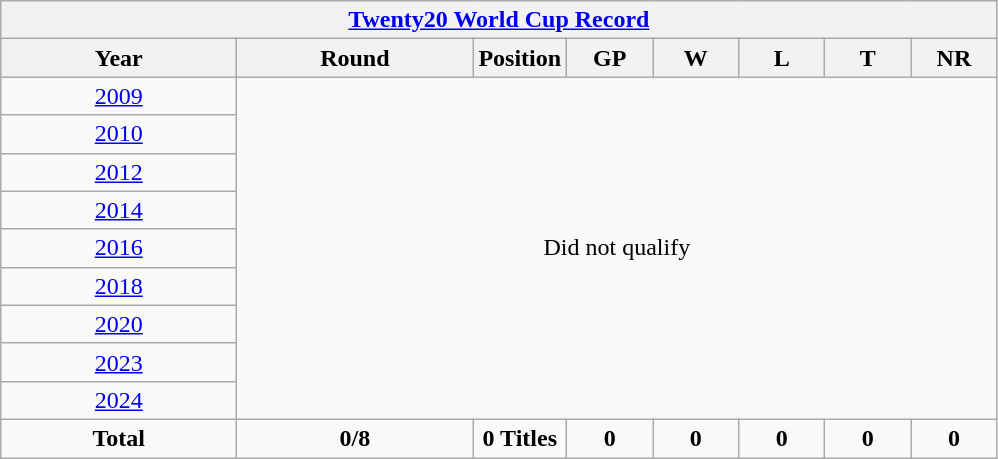<table class="wikitable" style="text-align: center; width=900px;">
<tr>
<th colspan="8"><a href='#'>Twenty20 World Cup Record</a></th>
</tr>
<tr>
<th width=150>Year</th>
<th width=150>Round</th>
<th width=50>Position</th>
<th width=50>GP</th>
<th width=50>W</th>
<th width=50>L</th>
<th width=50>T</th>
<th width=50>NR</th>
</tr>
<tr>
<td> <a href='#'>2009</a></td>
<td colspan=7  rowspan=9>Did not qualify</td>
</tr>
<tr>
<td> <a href='#'>2010</a></td>
</tr>
<tr>
<td> <a href='#'>2012</a></td>
</tr>
<tr>
<td> <a href='#'>2014</a></td>
</tr>
<tr>
<td> <a href='#'>2016</a></td>
</tr>
<tr>
<td> <a href='#'>2018</a></td>
</tr>
<tr>
<td> <a href='#'>2020</a></td>
</tr>
<tr>
<td> <a href='#'>2023</a></td>
</tr>
<tr>
<td> <a href='#'>2024</a></td>
</tr>
<tr>
<td><strong>Total</strong></td>
<td><strong>0/8</strong></td>
<td><strong>0 Titles</strong></td>
<td><strong>0</strong></td>
<td><strong>0</strong></td>
<td><strong>0</strong></td>
<td><strong>0</strong></td>
<td><strong>0</strong></td>
</tr>
</table>
